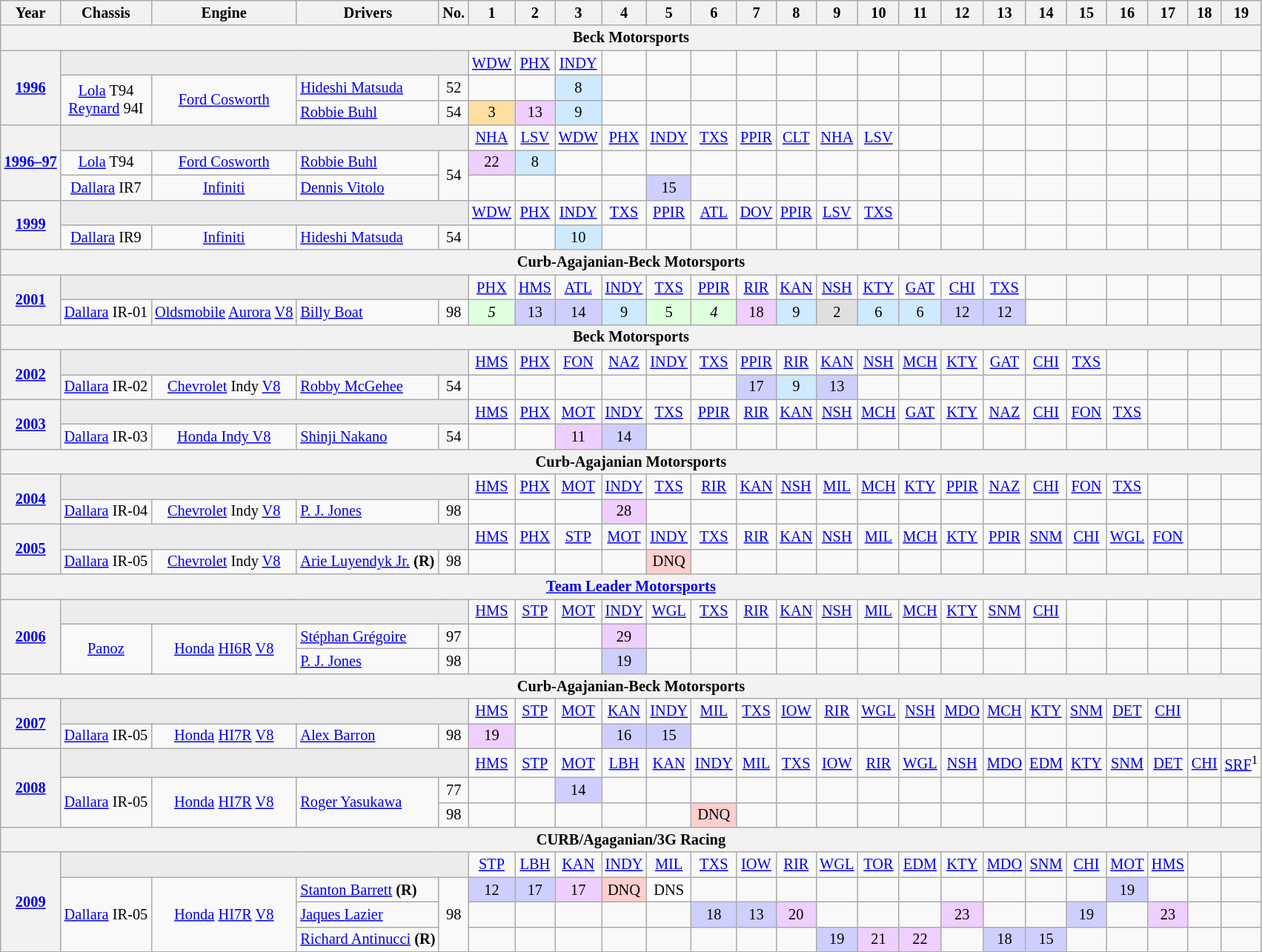<table class="wikitable" style="text-align:center; font-size:85%">
<tr>
<th>Year</th>
<th>Chassis</th>
<th>Engine</th>
<th>Drivers</th>
<th>No.</th>
<th>1</th>
<th>2</th>
<th>3</th>
<th>4</th>
<th>5</th>
<th>6</th>
<th>7</th>
<th>8</th>
<th>9</th>
<th>10</th>
<th>11</th>
<th>12</th>
<th>13</th>
<th>14</th>
<th>15</th>
<th>16</th>
<th>17</th>
<th>18</th>
<th>19</th>
</tr>
<tr>
<th colspan=24>Beck Motorsports</th>
</tr>
<tr>
<th rowspan=3><a href='#'>1996</a></th>
<td colspan=4 style="background:#EBECEE;"></td>
<td><a href='#'>WDW</a></td>
<td><a href='#'>PHX</a></td>
<td><a href='#'>INDY</a></td>
<td></td>
<td></td>
<td></td>
<td></td>
<td></td>
<td></td>
<td></td>
<td></td>
<td></td>
<td></td>
<td></td>
<td></td>
<td></td>
<td></td>
<td></td>
<td></td>
</tr>
<tr>
<td rowspan=2><a href='#'>Lola</a> T94<br><a href='#'>Reynard</a> 94I</td>
<td rowspan=2><a href='#'>Ford Cosworth</a></td>
<td align=left> <a href='#'>Hideshi Matsuda</a></td>
<td>52</td>
<td></td>
<td></td>
<td style="background:#CFEAFF;" align=center>8</td>
<td></td>
<td></td>
<td></td>
<td></td>
<td></td>
<td></td>
<td></td>
<td></td>
<td></td>
<td></td>
<td></td>
<td></td>
<td></td>
<td></td>
<td></td>
<td></td>
</tr>
<tr>
<td align=left> <a href='#'>Robbie Buhl</a></td>
<td>54</td>
<td style="background:#FFDF9F;" align=center>3</td>
<td style="background:#EFCFFF;" align=center>13</td>
<td style="background:#CFEAFF;" align=center>9</td>
<td></td>
<td></td>
<td></td>
<td></td>
<td></td>
<td></td>
<td></td>
<td></td>
<td></td>
<td></td>
<td></td>
<td></td>
<td></td>
<td></td>
<td></td>
<td></td>
</tr>
<tr>
<th rowspan=3><a href='#'>1996–97</a></th>
<td colspan=4 style="background:#EBECEE;"></td>
<td><a href='#'>NHA</a></td>
<td><a href='#'>LSV</a></td>
<td><a href='#'>WDW</a></td>
<td><a href='#'>PHX</a></td>
<td><a href='#'>INDY</a></td>
<td><a href='#'>TXS</a></td>
<td><a href='#'>PPIR</a></td>
<td><a href='#'>CLT</a></td>
<td><a href='#'>NHA</a></td>
<td><a href='#'>LSV</a></td>
<td></td>
<td></td>
<td></td>
<td></td>
<td></td>
<td></td>
<td></td>
<td></td>
<td></td>
</tr>
<tr>
<td><a href='#'>Lola</a> T94</td>
<td><a href='#'>Ford Cosworth</a></td>
<td align=left> <a href='#'>Robbie Buhl</a></td>
<td rowspan=2>54</td>
<td style="background:#EFCFFF;" align=center>22</td>
<td style="background:#CFEAFF;" align=center>8</td>
<td></td>
<td></td>
<td></td>
<td></td>
<td></td>
<td></td>
<td></td>
<td></td>
<td></td>
<td></td>
<td></td>
<td></td>
<td></td>
<td></td>
<td></td>
<td></td>
<td></td>
</tr>
<tr>
<td><a href='#'>Dallara</a> IR7</td>
<td><a href='#'>Infiniti</a></td>
<td align=left> <a href='#'>Dennis Vitolo</a></td>
<td></td>
<td></td>
<td></td>
<td></td>
<td style="background:#CFCFFF;" align=center>15</td>
<td></td>
<td></td>
<td></td>
<td></td>
<td></td>
<td></td>
<td></td>
<td></td>
<td></td>
<td></td>
<td></td>
<td></td>
<td></td>
<td></td>
</tr>
<tr>
<th rowspan=2><a href='#'>1999</a></th>
<td colspan=4 style="background:#EBECEE;"></td>
<td><a href='#'>WDW</a></td>
<td><a href='#'>PHX</a></td>
<td><a href='#'>INDY</a></td>
<td><a href='#'>TXS</a></td>
<td><a href='#'>PPIR</a></td>
<td><a href='#'>ATL</a></td>
<td><a href='#'>DOV</a></td>
<td><a href='#'>PPIR</a></td>
<td><a href='#'>LSV</a></td>
<td><a href='#'>TXS</a></td>
<td></td>
<td></td>
<td></td>
<td></td>
<td></td>
<td></td>
<td></td>
<td></td>
<td></td>
</tr>
<tr>
<td><a href='#'>Dallara</a> IR9</td>
<td><a href='#'>Infiniti</a></td>
<td align=left> <a href='#'>Hideshi Matsuda</a></td>
<td>54</td>
<td></td>
<td></td>
<td style="background:#CFEAFF;" align=center>10</td>
<td></td>
<td></td>
<td></td>
<td></td>
<td></td>
<td></td>
<td></td>
<td></td>
<td></td>
<td></td>
<td></td>
<td></td>
<td></td>
<td></td>
<td></td>
<td></td>
</tr>
<tr>
<th colspan=24>Curb-Agajanian-Beck Motorsports</th>
</tr>
<tr>
<th rowspan=2><a href='#'>2001</a></th>
<td colspan=4 style="background:#EBECEE;"></td>
<td><a href='#'>PHX</a></td>
<td><a href='#'>HMS</a></td>
<td><a href='#'>ATL</a></td>
<td><a href='#'>INDY</a></td>
<td><a href='#'>TXS</a></td>
<td><a href='#'>PPIR</a></td>
<td><a href='#'>RIR</a></td>
<td><a href='#'>KAN</a></td>
<td><a href='#'>NSH</a></td>
<td><a href='#'>KTY</a></td>
<td><a href='#'>GAT</a></td>
<td><a href='#'>CHI</a></td>
<td><a href='#'>TXS</a></td>
<td></td>
<td></td>
<td></td>
<td></td>
<td></td>
<td></td>
</tr>
<tr>
<td><a href='#'>Dallara</a> IR-01</td>
<td><a href='#'>Oldsmobile</a> <a href='#'>Aurora</a> <a href='#'>V8</a></td>
<td align=left> <a href='#'>Billy Boat</a></td>
<td>98</td>
<td style="background:#DFFFDF;" align=center><em>5</em></td>
<td style="background:#CFCFFF;" align=center>13</td>
<td style="background:#CFCFFF;" align=center>14</td>
<td style="background:#CFEAFF;" align=center>9</td>
<td style="background:#DFFFDF;" align=center>5</td>
<td style="background:#DFFFDF;" align=center><em>4</em></td>
<td style="background:#EFCFFF;" align=center>18</td>
<td style="background:#CFEAFF;" align=center>9</td>
<td style="background:#DFDFDF;" align=center>2</td>
<td style="background:#CFEAFF;" align=center>6</td>
<td style="background:#CFEAFF;" align=center>6</td>
<td style="background:#CFCFFF;" align=center>12</td>
<td style="background:#CFCFFF;" align=center>12</td>
<td></td>
<td></td>
<td></td>
<td></td>
<td></td>
<td></td>
</tr>
<tr>
<th colspan=24>Beck Motorsports</th>
</tr>
<tr>
<th rowspan=2><a href='#'>2002</a></th>
<td colspan=4 style="background:#EBECEE;"></td>
<td><a href='#'>HMS</a></td>
<td><a href='#'>PHX</a></td>
<td><a href='#'>FON</a></td>
<td><a href='#'>NAZ</a></td>
<td><a href='#'>INDY</a></td>
<td><a href='#'>TXS</a></td>
<td><a href='#'>PPIR</a></td>
<td><a href='#'>RIR</a></td>
<td><a href='#'>KAN</a></td>
<td><a href='#'>NSH</a></td>
<td><a href='#'>MCH</a></td>
<td><a href='#'>KTY</a></td>
<td><a href='#'>GAT</a></td>
<td><a href='#'>CHI</a></td>
<td><a href='#'>TXS</a></td>
<td></td>
<td></td>
<td></td>
<td></td>
</tr>
<tr>
<td><a href='#'>Dallara</a> IR-02</td>
<td><a href='#'>Chevrolet</a> Indy <a href='#'>V8</a></td>
<td align=left> <a href='#'>Robby McGehee</a></td>
<td>54</td>
<td></td>
<td></td>
<td></td>
<td></td>
<td></td>
<td></td>
<td style="background:#CFCFFF;" align=center>17</td>
<td style="background:#CFEAFF;" align=center>9</td>
<td style="background:#CFCFFF;" align=center>13</td>
<td></td>
<td></td>
<td></td>
<td></td>
<td></td>
<td></td>
<td></td>
<td></td>
<td></td>
<td></td>
</tr>
<tr>
<th rowspan=2><a href='#'>2003</a></th>
<td colspan=4 style="background:#EBECEE;"></td>
<td><a href='#'>HMS</a></td>
<td><a href='#'>PHX</a></td>
<td><a href='#'>MOT</a></td>
<td><a href='#'>INDY</a></td>
<td><a href='#'>TXS</a></td>
<td><a href='#'>PPIR</a></td>
<td><a href='#'>RIR</a></td>
<td><a href='#'>KAN</a></td>
<td><a href='#'>NSH</a></td>
<td><a href='#'>MCH</a></td>
<td><a href='#'>GAT</a></td>
<td><a href='#'>KTY</a></td>
<td><a href='#'>NAZ</a></td>
<td><a href='#'>CHI</a></td>
<td><a href='#'>FON</a></td>
<td><a href='#'>TXS</a></td>
<td></td>
<td></td>
<td></td>
</tr>
<tr>
<td><a href='#'>Dallara</a> IR-03</td>
<td><a href='#'>Honda Indy V8</a></td>
<td align=left> <a href='#'>Shinji Nakano</a></td>
<td>54</td>
<td></td>
<td></td>
<td style="background:#EFCFFF;" align=center>11</td>
<td style="background:#CFCFFF;" align=center>14</td>
<td></td>
<td></td>
<td></td>
<td></td>
<td></td>
<td></td>
<td></td>
<td></td>
<td></td>
<td></td>
<td></td>
<td></td>
<td></td>
<td></td>
<td></td>
</tr>
<tr>
<th colspan=24>Curb-Agajanian Motorsports</th>
</tr>
<tr>
<th rowspan=2><a href='#'>2004</a></th>
<td colspan=4 style="background:#EBECEE;"></td>
<td><a href='#'>HMS</a></td>
<td><a href='#'>PHX</a></td>
<td><a href='#'>MOT</a></td>
<td><a href='#'>INDY</a></td>
<td><a href='#'>TXS</a></td>
<td><a href='#'>RIR</a></td>
<td><a href='#'>KAN</a></td>
<td><a href='#'>NSH</a></td>
<td><a href='#'>MIL</a></td>
<td><a href='#'>MCH</a></td>
<td><a href='#'>KTY</a></td>
<td><a href='#'>PPIR</a></td>
<td><a href='#'>NAZ</a></td>
<td><a href='#'>CHI</a></td>
<td><a href='#'>FON</a></td>
<td><a href='#'>TXS</a></td>
<td></td>
<td></td>
<td></td>
</tr>
<tr>
<td><a href='#'>Dallara</a> IR-04</td>
<td><a href='#'>Chevrolet</a> Indy <a href='#'>V8</a></td>
<td align=left> <a href='#'>P. J. Jones</a></td>
<td>98</td>
<td></td>
<td></td>
<td></td>
<td style="background:#EFCFFF;" align=center>28</td>
<td></td>
<td></td>
<td></td>
<td></td>
<td></td>
<td></td>
<td></td>
<td></td>
<td></td>
<td></td>
<td></td>
<td></td>
<td></td>
<td></td>
<td></td>
</tr>
<tr>
<th rowspan=2><a href='#'>2005</a></th>
<td colspan=4 style="background:#EBECEE;"></td>
<td><a href='#'>HMS</a></td>
<td><a href='#'>PHX</a></td>
<td><a href='#'>STP</a></td>
<td><a href='#'>MOT</a></td>
<td><a href='#'>INDY</a></td>
<td><a href='#'>TXS</a></td>
<td><a href='#'>RIR</a></td>
<td><a href='#'>KAN</a></td>
<td><a href='#'>NSH</a></td>
<td><a href='#'>MIL</a></td>
<td><a href='#'>MCH</a></td>
<td><a href='#'>KTY</a></td>
<td><a href='#'>PPIR</a></td>
<td><a href='#'>SNM</a></td>
<td><a href='#'>CHI</a></td>
<td><a href='#'>WGL</a></td>
<td><a href='#'>FON</a></td>
<td></td>
<td></td>
</tr>
<tr>
<td><a href='#'>Dallara</a> IR-05</td>
<td><a href='#'>Chevrolet</a> Indy <a href='#'>V8</a></td>
<td align=left> <a href='#'>Arie Luyendyk Jr.</a> <strong>(R)</strong></td>
<td>98</td>
<td></td>
<td></td>
<td></td>
<td></td>
<td style="background:#ffcfcf; text-align:center;">DNQ</td>
<td></td>
<td></td>
<td></td>
<td></td>
<td></td>
<td></td>
<td></td>
<td></td>
<td></td>
<td></td>
<td></td>
<td></td>
<td></td>
<td></td>
</tr>
<tr>
<th colspan=24><a href='#'>Team Leader Motorsports</a></th>
</tr>
<tr>
<th rowspan=3><a href='#'>2006</a></th>
<td colspan=4 style="background:#EBECEE;"></td>
<td><a href='#'>HMS</a></td>
<td><a href='#'>STP</a></td>
<td><a href='#'>MOT</a></td>
<td><a href='#'>INDY</a></td>
<td><a href='#'>WGL</a></td>
<td><a href='#'>TXS</a></td>
<td><a href='#'>RIR</a></td>
<td><a href='#'>KAN</a></td>
<td><a href='#'>NSH</a></td>
<td><a href='#'>MIL</a></td>
<td><a href='#'>MCH</a></td>
<td><a href='#'>KTY</a></td>
<td><a href='#'>SNM</a></td>
<td><a href='#'>CHI</a></td>
<td></td>
<td></td>
<td></td>
<td></td>
<td></td>
</tr>
<tr>
<td rowspan=2><a href='#'>Panoz</a></td>
<td rowspan=2><a href='#'>Honda</a> <a href='#'>HI6R</a> <a href='#'>V8</a></td>
<td align=left> <a href='#'>Stéphan Grégoire</a></td>
<td>97</td>
<td></td>
<td></td>
<td></td>
<td style="background:#EFCFFF;" align=center>29</td>
<td></td>
<td></td>
<td></td>
<td></td>
<td></td>
<td></td>
<td></td>
<td></td>
<td></td>
<td></td>
<td></td>
<td></td>
<td></td>
<td></td>
<td></td>
</tr>
<tr>
<td align=left> <a href='#'>P. J. Jones</a></td>
<td>98</td>
<td></td>
<td></td>
<td></td>
<td style="background:#CFCFFF;" align=center>19</td>
<td></td>
<td></td>
<td></td>
<td></td>
<td></td>
<td></td>
<td></td>
<td></td>
<td></td>
<td></td>
<td></td>
<td></td>
<td></td>
<td></td>
<td></td>
</tr>
<tr>
<th colspan=24>Curb-Agajanian-Beck Motorsports</th>
</tr>
<tr>
<th rowspan=2><a href='#'>2007</a></th>
<td colspan=4 style="background:#EBECEE;"></td>
<td><a href='#'>HMS</a></td>
<td><a href='#'>STP</a></td>
<td><a href='#'>MOT</a></td>
<td><a href='#'>KAN</a></td>
<td><a href='#'>INDY</a></td>
<td><a href='#'>MIL</a></td>
<td><a href='#'>TXS</a></td>
<td><a href='#'>IOW</a></td>
<td><a href='#'>RIR</a></td>
<td><a href='#'>WGL</a></td>
<td><a href='#'>NSH</a></td>
<td><a href='#'>MDO</a></td>
<td><a href='#'>MCH</a></td>
<td><a href='#'>KTY</a></td>
<td><a href='#'>SNM</a></td>
<td><a href='#'>DET</a></td>
<td><a href='#'>CHI</a></td>
<td></td>
<td></td>
</tr>
<tr>
<td><a href='#'>Dallara</a> IR-05</td>
<td><a href='#'>Honda</a> <a href='#'>HI7R</a> <a href='#'>V8</a></td>
<td align=left> <a href='#'>Alex Barron</a></td>
<td>98</td>
<td style="background:#EFCFFF;" align=center>19</td>
<td></td>
<td></td>
<td style="background:#CFCFFF;" align=center>16</td>
<td style="background:#CFCFFF;" align=center>15</td>
<td></td>
<td></td>
<td></td>
<td></td>
<td></td>
<td></td>
<td></td>
<td></td>
<td></td>
<td></td>
<td></td>
<td></td>
<td></td>
<td></td>
</tr>
<tr>
<th rowspan=3><a href='#'>2008</a></th>
<td colspan=4 style="background:#EBECEE;"></td>
<td><a href='#'>HMS</a></td>
<td><a href='#'>STP</a></td>
<td><a href='#'>MOT</a></td>
<td><a href='#'>LBH</a></td>
<td><a href='#'>KAN</a></td>
<td><a href='#'>INDY</a></td>
<td><a href='#'>MIL</a></td>
<td><a href='#'>TXS</a></td>
<td><a href='#'>IOW</a></td>
<td><a href='#'>RIR</a></td>
<td><a href='#'>WGL</a></td>
<td><a href='#'>NSH</a></td>
<td><a href='#'>MDO</a></td>
<td><a href='#'>EDM</a></td>
<td><a href='#'>KTY</a></td>
<td><a href='#'>SNM</a></td>
<td><a href='#'>DET</a></td>
<td><a href='#'>CHI</a></td>
<td><a href='#'>SRF</a><sup>1</sup></td>
</tr>
<tr>
<td rowspan=2><a href='#'>Dallara</a> IR-05</td>
<td rowspan=2><a href='#'>Honda</a> <a href='#'>HI7R</a> <a href='#'>V8</a></td>
<td rowspan=2 align=left> <a href='#'>Roger Yasukawa</a></td>
<td>77</td>
<td></td>
<td></td>
<td style="background:#cfcfff; text-align:center;">14</td>
<td></td>
<td></td>
<td></td>
<td></td>
<td></td>
<td></td>
<td></td>
<td></td>
<td></td>
<td></td>
<td></td>
<td></td>
<td></td>
<td></td>
<td></td>
<td></td>
</tr>
<tr>
<td>98</td>
<td></td>
<td></td>
<td></td>
<td></td>
<td></td>
<td style="background:#ffcfcf; text-align:center;">DNQ</td>
<td></td>
<td></td>
<td></td>
<td></td>
<td></td>
<td></td>
<td></td>
<td></td>
<td></td>
<td></td>
<td></td>
<td></td>
<td></td>
</tr>
<tr>
<th colspan=24>CURB/Agaganian/3G Racing</th>
</tr>
<tr>
<th rowspan=4><a href='#'>2009</a></th>
<td colspan=4 style="background:#EBECEE;"></td>
<td><a href='#'>STP</a></td>
<td><a href='#'>LBH</a></td>
<td><a href='#'>KAN</a></td>
<td><a href='#'>INDY</a></td>
<td><a href='#'>MIL</a></td>
<td><a href='#'>TXS</a></td>
<td><a href='#'>IOW</a></td>
<td><a href='#'>RIR</a></td>
<td><a href='#'>WGL</a></td>
<td><a href='#'>TOR</a></td>
<td><a href='#'>EDM</a></td>
<td><a href='#'>KTY</a></td>
<td><a href='#'>MDO</a></td>
<td><a href='#'>SNM</a></td>
<td><a href='#'>CHI</a></td>
<td><a href='#'>MOT</a></td>
<td><a href='#'>HMS</a></td>
<td></td>
<td></td>
</tr>
<tr>
<td rowspan=3><a href='#'>Dallara</a> IR-05</td>
<td rowspan=3><a href='#'>Honda</a> <a href='#'>HI7R</a> <a href='#'>V8</a></td>
<td align=left> <a href='#'>Stanton Barrett</a> <strong>(R)</strong></td>
<td rowspan=3>98</td>
<td style="background:#CFCFFF;">12</td>
<td style="background:#CFCFFF;">17</td>
<td style="background:#EFCFFF;">17</td>
<td style="background:#FFCFCF;">DNQ</td>
<td style="background:#FFFFFF;">DNS</td>
<td></td>
<td></td>
<td></td>
<td></td>
<td></td>
<td></td>
<td></td>
<td></td>
<td></td>
<td></td>
<td style="background:#CFCFFF;">19</td>
<td></td>
<td></td>
<td></td>
</tr>
<tr>
<td align=left> <a href='#'>Jaques Lazier</a></td>
<td></td>
<td></td>
<td></td>
<td></td>
<td></td>
<td style="background:#CFCFFF;">18</td>
<td style="background:#CFCFFF;">13</td>
<td style="background:#EFCFFF;">20</td>
<td></td>
<td></td>
<td></td>
<td style="background:#EFCFFF;">23</td>
<td></td>
<td></td>
<td style="background:#CFCFFF;">19</td>
<td></td>
<td style="background:#EFCFFF;">23</td>
<td></td>
<td></td>
</tr>
<tr>
<td align=left> <a href='#'>Richard Antinucci</a> <strong>(R)</strong></td>
<td></td>
<td></td>
<td></td>
<td></td>
<td></td>
<td></td>
<td></td>
<td></td>
<td style="background:#CFCFFF;">19</td>
<td style="background:#EFCFFF;">21</td>
<td style="background:#EFCFFF;">22</td>
<td></td>
<td style="background:#CFCFFF;">18</td>
<td style="background:#CFCFFF;">15</td>
<td></td>
<td></td>
<td></td>
<td></td>
<td></td>
</tr>
</table>
